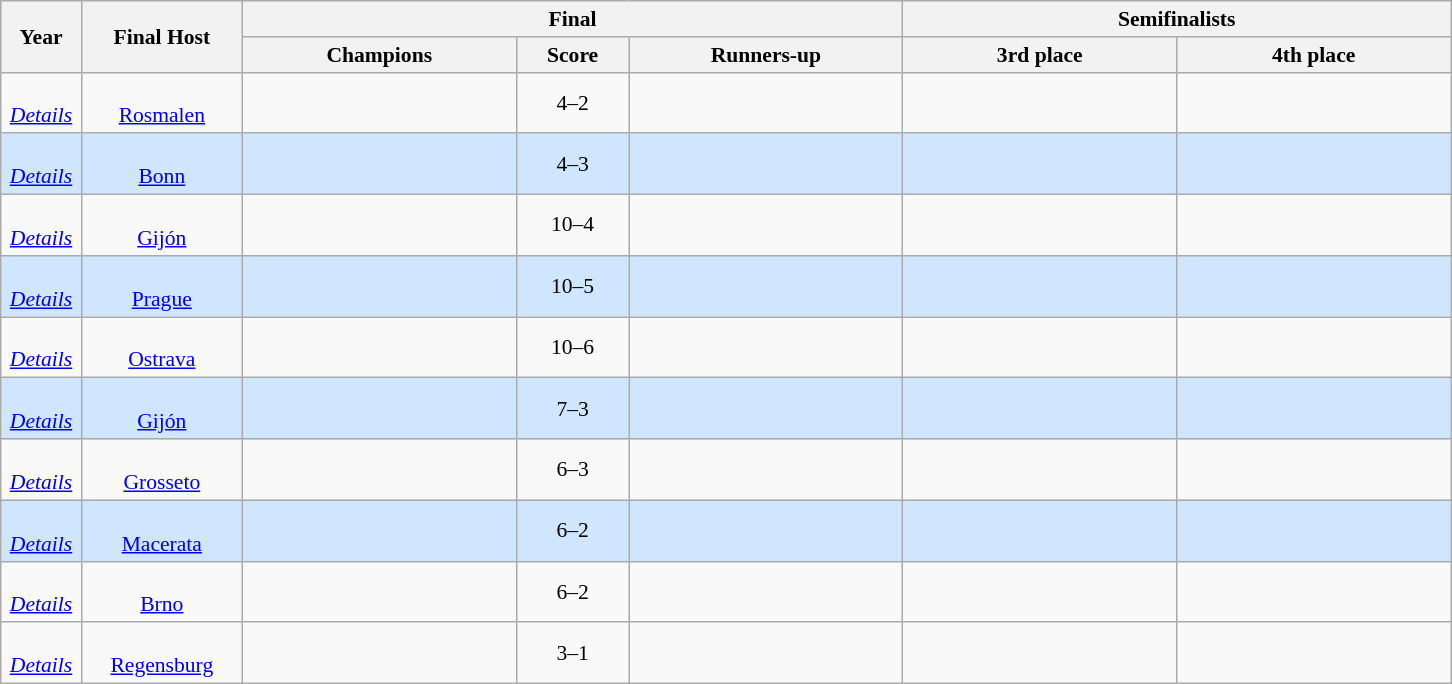<table class="wikitable" style="font-size:90%; text-align: center;">
<tr>
<th rowspan=2 width=5%>Year</th>
<th rowspan=2 width=10%>Final Host</th>
<th colspan=3>Final</th>
<th colspan=2>Semifinalists</th>
</tr>
<tr>
<th width=17%>Champions</th>
<th width=7%>Score</th>
<th width=17%>Runners-up</th>
<th width=17%>3rd place</th>
<th width=17%>4th place</th>
</tr>
<tr>
<td><br><em><a href='#'>Details</a></em></td>
<td><br><a href='#'>Rosmalen</a></td>
<td><strong></strong></td>
<td>4–2</td>
<td></td>
<td></td>
<td></td>
</tr>
<tr style="background: #D0E6FF;">
<td><br><em><a href='#'>Details</a></em></td>
<td><br><a href='#'>Bonn</a></td>
<td><strong></strong></td>
<td>4–3</td>
<td></td>
<td></td>
<td></td>
</tr>
<tr>
<td><br><em><a href='#'>Details</a></em></td>
<td><br><a href='#'>Gijón</a></td>
<td><strong></strong></td>
<td>10–4</td>
<td></td>
<td></td>
<td></td>
</tr>
<tr style="background: #D0E6FF;">
<td><br><em><a href='#'>Details</a></em></td>
<td><br><a href='#'>Prague</a></td>
<td><strong></strong></td>
<td>10–5</td>
<td></td>
<td></td>
<td></td>
</tr>
<tr>
<td><br><em><a href='#'>Details</a></em></td>
<td><br><a href='#'>Ostrava</a></td>
<td><strong></strong></td>
<td>10–6</td>
<td></td>
<td></td>
<td></td>
</tr>
<tr style="background: #D0E6FF;">
<td><br><em><a href='#'>Details</a></em></td>
<td><br><a href='#'>Gijón</a></td>
<td><strong></strong></td>
<td>7–3</td>
<td></td>
<td></td>
<td></td>
</tr>
<tr>
<td><br><em><a href='#'>Details</a></em></td>
<td><br><a href='#'>Grosseto</a></td>
<td><strong></strong></td>
<td>6–3</td>
<td></td>
<td></td>
<td></td>
</tr>
<tr style="background: #D0E6FF;">
<td><br><em><a href='#'>Details</a></em></td>
<td><br><a href='#'>Macerata</a></td>
<td><strong></strong></td>
<td>6–2</td>
<td></td>
<td></td>
<td></td>
</tr>
<tr>
<td><br><em><a href='#'>Details</a></em></td>
<td><br><a href='#'>Brno</a></td>
<td><strong></strong></td>
<td>6–2</td>
<td></td>
<td></td>
<td></td>
</tr>
<tr>
<td><br><em><a href='#'>Details</a></em></td>
<td><br><a href='#'>Regensburg</a></td>
<td><strong></strong></td>
<td>3–1</td>
<td></td>
<td></td>
<td></td>
</tr>
</table>
